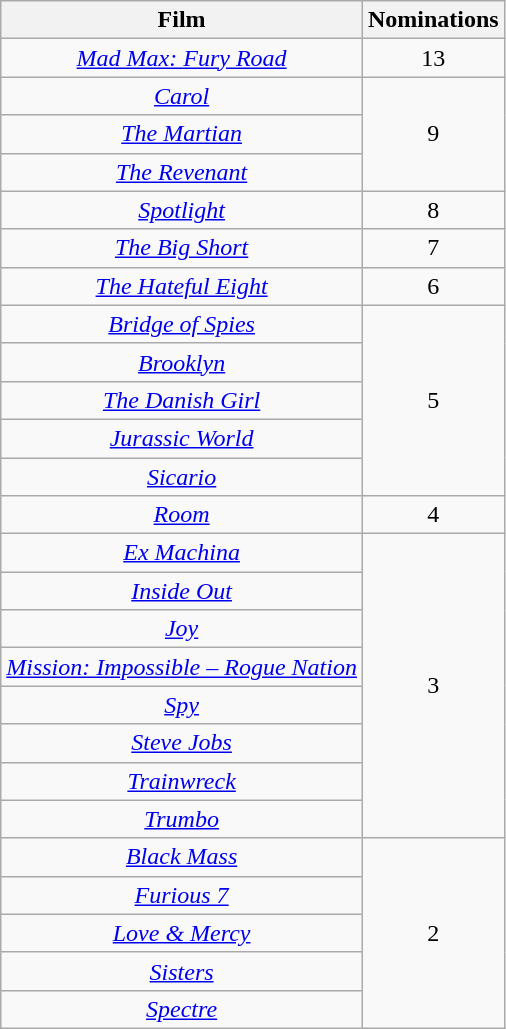<table class="wikitable" rowspan="2" style="text-align:center;" background: #f6e39c;>
<tr>
<th scope="col" style="text-align:center;">Film</th>
<th scope="col" style="width:55px;">Nominations</th>
</tr>
<tr>
<td><em><a href='#'>Mad Max: Fury Road</a></em></td>
<td>13</td>
</tr>
<tr>
<td><em><a href='#'>Carol</a></em></td>
<td rowspan=3 style="text-align:center">9</td>
</tr>
<tr>
<td><em><a href='#'>The Martian</a></em></td>
</tr>
<tr>
<td><em><a href='#'>The Revenant</a></em></td>
</tr>
<tr>
<td><em><a href='#'>Spotlight</a></em></td>
<td>8</td>
</tr>
<tr>
<td><em><a href='#'>The Big Short</a></em></td>
<td>7</td>
</tr>
<tr>
<td><em><a href='#'>The Hateful Eight</a></em></td>
<td>6</td>
</tr>
<tr>
<td><em><a href='#'>Bridge of Spies</a></em></td>
<td rowspan=5 style="text-align:center">5</td>
</tr>
<tr>
<td><em><a href='#'>Brooklyn</a></em></td>
</tr>
<tr>
<td><em><a href='#'>The Danish Girl</a></em></td>
</tr>
<tr>
<td><em><a href='#'>Jurassic World</a></em></td>
</tr>
<tr>
<td><em><a href='#'>Sicario</a></em></td>
</tr>
<tr>
<td><em><a href='#'>Room</a></em></td>
<td>4</td>
</tr>
<tr>
<td><em><a href='#'>Ex Machina</a></em></td>
<td rowspan=8 style="text-align:center">3</td>
</tr>
<tr>
<td><em><a href='#'>Inside Out</a></em></td>
</tr>
<tr>
<td><em><a href='#'>Joy</a></em></td>
</tr>
<tr>
<td><em><a href='#'>Mission: Impossible – Rogue Nation</a></em></td>
</tr>
<tr>
<td><em><a href='#'>Spy</a></em></td>
</tr>
<tr>
<td><em><a href='#'>Steve Jobs</a></em></td>
</tr>
<tr>
<td><em><a href='#'>Trainwreck</a></em></td>
</tr>
<tr>
<td><em><a href='#'>Trumbo</a></em></td>
</tr>
<tr>
<td><em><a href='#'>Black Mass</a></em></td>
<td rowspan=5 style="text-align:center">2</td>
</tr>
<tr>
<td><em><a href='#'>Furious 7</a></em></td>
</tr>
<tr>
<td><em><a href='#'>Love & Mercy</a></em></td>
</tr>
<tr>
<td><em><a href='#'>Sisters</a></em></td>
</tr>
<tr>
<td><em><a href='#'>Spectre</a></em></td>
</tr>
</table>
